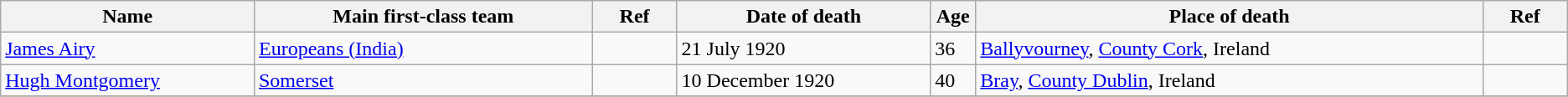<table class="wikitable sortable">
<tr>
<th width=15%>Name</th>
<th width=20%>Main first-class team</th>
<th width=5%>Ref</th>
<th width=15%>Date of death</th>
<th width=2%>Age</th>
<th width=30%>Place of death</th>
<th width=5%>Ref</th>
</tr>
<tr>
<td><a href='#'>James Airy</a></td>
<td><a href='#'>Europeans (India)</a></td>
<td></td>
<td>21 July 1920</td>
<td>36</td>
<td><a href='#'>Ballyvourney</a>, <a href='#'>County Cork</a>, Ireland</td>
<td></td>
</tr>
<tr>
<td><a href='#'>Hugh Montgomery</a></td>
<td><a href='#'>Somerset</a></td>
<td></td>
<td>10 December 1920</td>
<td>40</td>
<td><a href='#'>Bray</a>, <a href='#'>County Dublin</a>, Ireland</td>
<td></td>
</tr>
<tr>
</tr>
</table>
